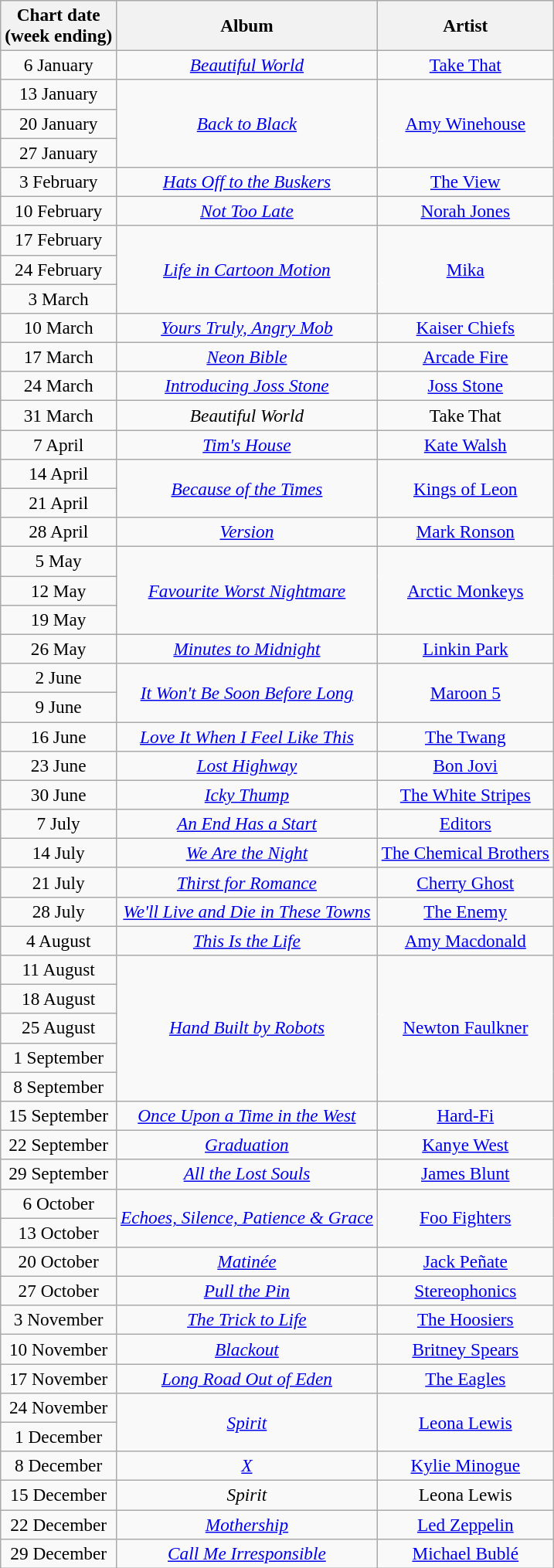<table class="wikitable plainrowheaders" style="font-size:97%; text-align:center;">
<tr>
<th>Chart date<br>(week ending)</th>
<th>Album</th>
<th>Artist</th>
</tr>
<tr (*) = sales.>
<td>6 January</td>
<td><em><a href='#'>Beautiful World</a></em></td>
<td><a href='#'>Take That</a></td>
</tr>
<tr>
<td>13 January</td>
<td rowspan="3"><em><a href='#'>Back to Black</a></em></td>
<td rowspan="3"><a href='#'>Amy Winehouse</a></td>
</tr>
<tr>
<td>20 January</td>
</tr>
<tr>
<td>27 January</td>
</tr>
<tr>
<td>3 February</td>
<td><em><a href='#'>Hats Off to the Buskers</a></em></td>
<td><a href='#'>The View</a></td>
</tr>
<tr>
<td>10 February</td>
<td><em><a href='#'>Not Too Late</a></em></td>
<td><a href='#'>Norah Jones</a></td>
</tr>
<tr>
<td>17 February</td>
<td rowspan="3"><em><a href='#'>Life in Cartoon Motion</a></em></td>
<td rowspan="3"><a href='#'>Mika</a></td>
</tr>
<tr>
<td>24 February</td>
</tr>
<tr>
<td>3 March</td>
</tr>
<tr>
<td>10 March</td>
<td><em><a href='#'>Yours Truly, Angry Mob</a></em></td>
<td><a href='#'>Kaiser Chiefs</a></td>
</tr>
<tr>
<td>17 March</td>
<td><em><a href='#'>Neon Bible</a></em></td>
<td><a href='#'>Arcade Fire</a></td>
</tr>
<tr>
<td>24 March</td>
<td><em><a href='#'>Introducing Joss Stone</a></em></td>
<td><a href='#'>Joss Stone</a></td>
</tr>
<tr>
<td>31 March</td>
<td><em>Beautiful World</em></td>
<td>Take That</td>
</tr>
<tr>
<td>7 April</td>
<td><em><a href='#'>Tim's House</a></em></td>
<td><a href='#'>Kate Walsh</a></td>
</tr>
<tr>
<td>14 April</td>
<td rowspan="2"><em><a href='#'>Because of the Times</a></em></td>
<td rowspan="2"><a href='#'>Kings of Leon</a></td>
</tr>
<tr>
<td>21 April</td>
</tr>
<tr>
<td>28 April</td>
<td><em><a href='#'>Version</a></em></td>
<td><a href='#'>Mark Ronson</a></td>
</tr>
<tr>
<td>5 May</td>
<td rowspan="3"><em><a href='#'>Favourite Worst Nightmare</a></em></td>
<td rowspan="3"><a href='#'>Arctic Monkeys</a></td>
</tr>
<tr>
<td>12 May</td>
</tr>
<tr>
<td>19 May</td>
</tr>
<tr>
<td>26 May</td>
<td><em><a href='#'>Minutes to Midnight</a></em></td>
<td><a href='#'>Linkin Park</a></td>
</tr>
<tr>
<td>2 June</td>
<td rowspan="2"><em><a href='#'>It Won't Be Soon Before Long</a></em></td>
<td rowspan="2"><a href='#'>Maroon 5</a></td>
</tr>
<tr>
<td>9 June</td>
</tr>
<tr>
<td>16 June</td>
<td><em><a href='#'>Love It When I Feel Like This</a></em></td>
<td><a href='#'>The Twang</a></td>
</tr>
<tr>
<td>23 June</td>
<td><em><a href='#'>Lost Highway</a></em></td>
<td><a href='#'>Bon Jovi</a></td>
</tr>
<tr>
<td>30 June</td>
<td><em><a href='#'>Icky Thump</a></em></td>
<td><a href='#'>The White Stripes</a></td>
</tr>
<tr>
<td>7 July</td>
<td><em><a href='#'>An End Has a Start</a></em></td>
<td><a href='#'>Editors</a></td>
</tr>
<tr>
<td>14 July</td>
<td><em><a href='#'>We Are the Night</a></em></td>
<td><a href='#'>The Chemical Brothers</a></td>
</tr>
<tr>
<td>21 July</td>
<td><em><a href='#'>Thirst for Romance</a></em></td>
<td><a href='#'>Cherry Ghost</a></td>
</tr>
<tr>
<td>28 July</td>
<td><em><a href='#'>We'll Live and Die in These Towns</a></em></td>
<td><a href='#'>The Enemy</a></td>
</tr>
<tr>
<td>4 August</td>
<td><em><a href='#'>This Is the Life</a></em></td>
<td><a href='#'>Amy Macdonald</a></td>
</tr>
<tr>
<td>11 August</td>
<td rowspan="5"><em><a href='#'>Hand Built by Robots</a></em></td>
<td rowspan="5"><a href='#'>Newton Faulkner</a></td>
</tr>
<tr>
<td>18 August</td>
</tr>
<tr>
<td>25 August</td>
</tr>
<tr>
<td>1 September</td>
</tr>
<tr>
<td>8 September</td>
</tr>
<tr>
<td>15 September</td>
<td><em><a href='#'>Once Upon a Time in the West</a></em></td>
<td><a href='#'>Hard-Fi</a></td>
</tr>
<tr>
<td>22 September</td>
<td><em><a href='#'>Graduation</a></em></td>
<td><a href='#'>Kanye West</a></td>
</tr>
<tr>
<td>29 September</td>
<td><em><a href='#'>All the Lost Souls</a></em></td>
<td><a href='#'>James Blunt</a></td>
</tr>
<tr>
<td>6 October</td>
<td rowspan="2"><em><a href='#'>Echoes, Silence, Patience & Grace</a></em></td>
<td rowspan="2"><a href='#'>Foo Fighters</a></td>
</tr>
<tr>
<td>13 October</td>
</tr>
<tr>
<td>20 October</td>
<td><em><a href='#'>Matinée</a></em></td>
<td><a href='#'>Jack Peñate</a></td>
</tr>
<tr>
<td>27 October</td>
<td><em><a href='#'>Pull the Pin</a></em></td>
<td><a href='#'>Stereophonics</a></td>
</tr>
<tr>
<td>3 November</td>
<td><em><a href='#'>The Trick to Life</a></em></td>
<td><a href='#'>The Hoosiers</a></td>
</tr>
<tr>
<td>10 November</td>
<td><em><a href='#'>Blackout</a></em></td>
<td><a href='#'>Britney Spears</a></td>
</tr>
<tr>
<td>17 November</td>
<td><em><a href='#'>Long Road Out of Eden</a></em></td>
<td><a href='#'>The Eagles</a></td>
</tr>
<tr>
<td>24 November</td>
<td rowspan="2"><em><a href='#'>Spirit</a></em></td>
<td rowspan="2"><a href='#'>Leona Lewis</a></td>
</tr>
<tr>
<td>1 December</td>
</tr>
<tr>
<td>8 December</td>
<td><em><a href='#'>X</a></em></td>
<td><a href='#'>Kylie Minogue</a></td>
</tr>
<tr>
<td>15 December</td>
<td><em>Spirit</em></td>
<td>Leona Lewis</td>
</tr>
<tr>
<td>22 December</td>
<td><em><a href='#'>Mothership</a></em></td>
<td><a href='#'>Led Zeppelin</a></td>
</tr>
<tr>
<td>29 December</td>
<td><em><a href='#'>Call Me Irresponsible</a></em></td>
<td><a href='#'>Michael Bublé</a></td>
</tr>
</table>
